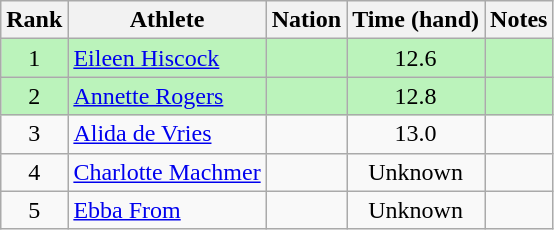<table class="wikitable sortable" style="text-align:center">
<tr>
<th>Rank</th>
<th>Athlete</th>
<th>Nation</th>
<th>Time (hand)</th>
<th>Notes</th>
</tr>
<tr bgcolor=#bbf3bb>
<td>1</td>
<td align=left><a href='#'>Eileen Hiscock</a></td>
<td align=left></td>
<td>12.6</td>
<td></td>
</tr>
<tr bgcolor=#bbf3bb>
<td>2</td>
<td align=left><a href='#'>Annette Rogers</a></td>
<td align=left></td>
<td>12.8</td>
<td></td>
</tr>
<tr>
<td>3</td>
<td align=left><a href='#'>Alida de Vries</a></td>
<td align=left></td>
<td>13.0</td>
<td></td>
</tr>
<tr>
<td>4</td>
<td align=left><a href='#'>Charlotte Machmer</a></td>
<td align=left></td>
<td>Unknown</td>
<td></td>
</tr>
<tr>
<td>5</td>
<td align=left><a href='#'>Ebba From</a></td>
<td align=left></td>
<td>Unknown</td>
<td></td>
</tr>
</table>
